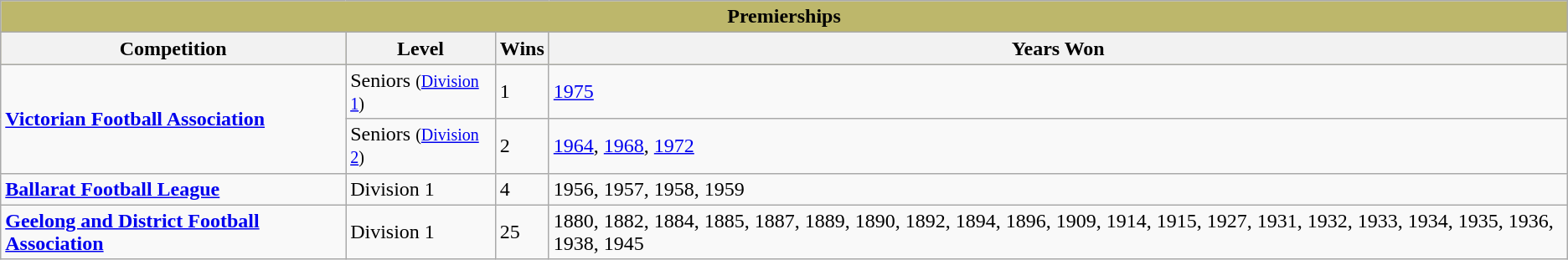<table class="wikitable">
<tr>
<td colspan="4" style="background:#bdb76b;" align="center"><strong>Premierships</strong></td>
</tr>
<tr style="background:#bdb76b;">
<th>Competition</th>
<th>Level</th>
<th>Wins</th>
<th>Years Won</th>
</tr>
<tr>
<td rowspan=2 scope="row" style="text-align: left"><strong><a href='#'>Victorian Football Association</a></strong></td>
<td>Seniors <small>(<a href='#'>Division 1</a>)</small></td>
<td>1</td>
<td><a href='#'>1975</a></td>
</tr>
<tr>
<td>Seniors <small>(<a href='#'>Division 2</a>)</small></td>
<td>2</td>
<td><a href='#'>1964</a>, <a href='#'>1968</a>, <a href='#'>1972</a></td>
</tr>
<tr>
<td rowspan=1 scope="row" style="text-align: left"><strong><a href='#'>Ballarat Football League</a></strong></td>
<td>Division 1</td>
<td>4</td>
<td>1956, 1957, 1958, 1959</td>
</tr>
<tr>
<td rowspan=1 scope="row" style="text-align: left"><strong><a href='#'>Geelong and District Football Association</a></strong></td>
<td>Division 1</td>
<td>25</td>
<td>1880, 1882, 1884, 1885, 1887, 1889, 1890, 1892, 1894, 1896, 1909, 1914, 1915, 1927, 1931, 1932, 1933, 1934, 1935, 1936, 1938, 1945</td>
</tr>
</table>
